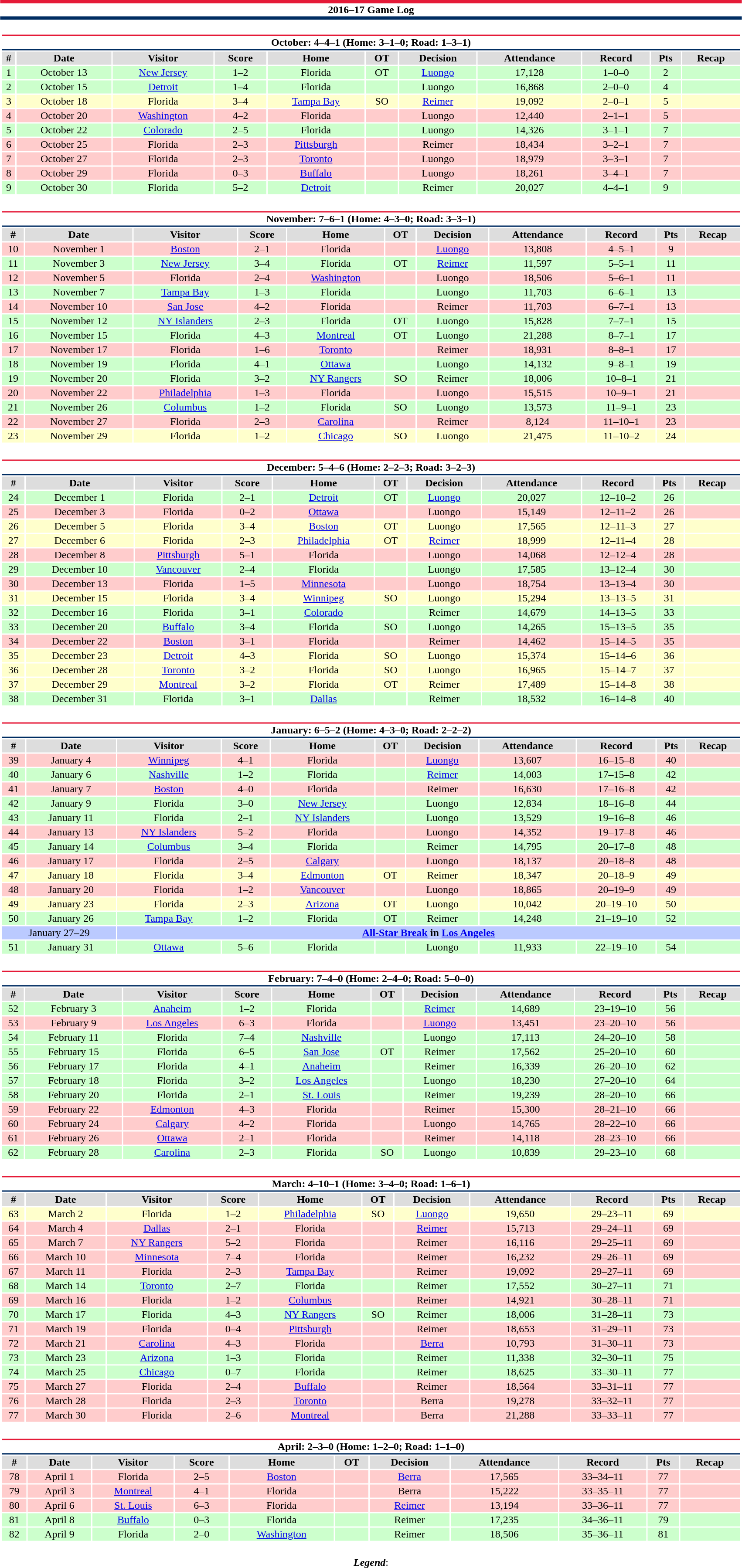<table class="toccolours" style="width:90%; clear:both; margin:1.5em auto; text-align:center;">
<tr>
<th colspan="12" style="background:#fff; border-top:#E51A38 5px solid; border-bottom:#002D62 5px solid;">2016–17 Game Log</th>
</tr>
<tr>
<td colspan=12><br><table class="toccolours collapsible collapsed" style="width:100%;">
<tr>
<th colspan="12" style="background:#fff; border-top:#E51A38 2px solid; border-bottom:#002D62 2px solid;">October: 4–4–1 (Home: 3–1–0; Road: 1–3–1)</th>
</tr>
<tr style="background:#ddd;">
<th>#</th>
<th>Date</th>
<th>Visitor</th>
<th>Score</th>
<th>Home</th>
<th>OT</th>
<th>Decision</th>
<th>Attendance</th>
<th>Record</th>
<th>Pts</th>
<th>Recap</th>
</tr>
<tr style="background:#cfc;">
<td>1</td>
<td>October 13</td>
<td><a href='#'>New Jersey</a></td>
<td>1–2</td>
<td>Florida</td>
<td>OT</td>
<td><a href='#'>Luongo</a></td>
<td>17,128</td>
<td>1–0–0</td>
<td>2</td>
<td></td>
</tr>
<tr style="background:#cfc;">
<td>2</td>
<td>October 15</td>
<td><a href='#'>Detroit</a></td>
<td>1–4</td>
<td>Florida</td>
<td></td>
<td>Luongo</td>
<td>16,868</td>
<td>2–0–0</td>
<td>4</td>
<td></td>
</tr>
<tr style="background:#ffc;">
<td>3</td>
<td>October 18</td>
<td>Florida</td>
<td>3–4</td>
<td><a href='#'>Tampa Bay</a></td>
<td>SO</td>
<td><a href='#'>Reimer</a></td>
<td>19,092</td>
<td>2–0–1</td>
<td>5</td>
<td></td>
</tr>
<tr style="background:#fcc;">
<td>4</td>
<td>October 20</td>
<td><a href='#'>Washington</a></td>
<td>4–2</td>
<td>Florida</td>
<td></td>
<td>Luongo</td>
<td>12,440</td>
<td>2–1–1</td>
<td>5</td>
<td></td>
</tr>
<tr style="background:#cfc;">
<td>5</td>
<td>October 22</td>
<td><a href='#'>Colorado</a></td>
<td>2–5</td>
<td>Florida</td>
<td></td>
<td>Luongo</td>
<td>14,326</td>
<td>3–1–1</td>
<td>7</td>
<td></td>
</tr>
<tr style="background:#fcc;">
<td>6</td>
<td>October 25</td>
<td>Florida</td>
<td>2–3</td>
<td><a href='#'>Pittsburgh</a></td>
<td></td>
<td>Reimer</td>
<td>18,434</td>
<td>3–2–1</td>
<td>7</td>
<td></td>
</tr>
<tr style="background:#fcc;">
<td>7</td>
<td>October 27</td>
<td>Florida</td>
<td>2–3</td>
<td><a href='#'>Toronto</a></td>
<td></td>
<td>Luongo</td>
<td>18,979</td>
<td>3–3–1</td>
<td>7</td>
<td></td>
</tr>
<tr style="background:#fcc;">
<td>8</td>
<td>October 29</td>
<td>Florida</td>
<td>0–3</td>
<td><a href='#'>Buffalo</a></td>
<td></td>
<td>Luongo</td>
<td>18,261</td>
<td>3–4–1</td>
<td>7</td>
<td></td>
</tr>
<tr style="background:#cfc;">
<td>9</td>
<td>October 30</td>
<td>Florida</td>
<td>5–2</td>
<td><a href='#'>Detroit</a></td>
<td></td>
<td>Reimer</td>
<td>20,027</td>
<td>4–4–1</td>
<td>9</td>
<td></td>
</tr>
</table>
</td>
</tr>
<tr>
<td colspan=12><br><table class="toccolours collapsible collapsed" style="width:100%;">
<tr>
<th colspan="12" style="background:#fff; border-top:#E51A38 2px solid; border-bottom:#002D62 2px solid;">November: 7–6–1 (Home: 4–3–0; Road: 3–3–1)</th>
</tr>
<tr style="background:#ddd;">
<th>#</th>
<th>Date</th>
<th>Visitor</th>
<th>Score</th>
<th>Home</th>
<th>OT</th>
<th>Decision</th>
<th>Attendance</th>
<th>Record</th>
<th>Pts</th>
<th>Recap</th>
</tr>
<tr style="background:#fcc;">
<td>10</td>
<td>November 1</td>
<td><a href='#'>Boston</a></td>
<td>2–1</td>
<td>Florida</td>
<td></td>
<td><a href='#'>Luongo</a></td>
<td>13,808</td>
<td>4–5–1</td>
<td>9</td>
<td></td>
</tr>
<tr style="background:#cfc;">
<td>11</td>
<td>November 3</td>
<td><a href='#'>New Jersey</a></td>
<td>3–4</td>
<td>Florida</td>
<td>OT</td>
<td><a href='#'>Reimer</a></td>
<td>11,597</td>
<td>5–5–1</td>
<td>11</td>
<td></td>
</tr>
<tr style="background:#fcc;">
<td>12</td>
<td>November 5</td>
<td>Florida</td>
<td>2–4</td>
<td><a href='#'>Washington</a></td>
<td></td>
<td>Luongo</td>
<td>18,506</td>
<td>5–6–1</td>
<td>11</td>
<td></td>
</tr>
<tr style="background:#cfc;">
<td>13</td>
<td>November 7</td>
<td><a href='#'>Tampa Bay</a></td>
<td>1–3</td>
<td>Florida</td>
<td></td>
<td>Luongo</td>
<td>11,703</td>
<td>6–6–1</td>
<td>13</td>
<td></td>
</tr>
<tr style="background:#fcc;">
<td>14</td>
<td>November 10</td>
<td><a href='#'>San Jose</a></td>
<td>4–2</td>
<td>Florida</td>
<td></td>
<td>Reimer</td>
<td>11,703</td>
<td>6–7–1</td>
<td>13</td>
<td></td>
</tr>
<tr style="background:#cfc;">
<td>15</td>
<td>November 12</td>
<td><a href='#'>NY Islanders</a></td>
<td>2–3</td>
<td>Florida</td>
<td>OT</td>
<td>Luongo</td>
<td>15,828</td>
<td>7–7–1</td>
<td>15</td>
<td></td>
</tr>
<tr style="background:#cfc;">
<td>16</td>
<td>November 15</td>
<td>Florida</td>
<td>4–3</td>
<td><a href='#'>Montreal</a></td>
<td>OT</td>
<td>Luongo</td>
<td>21,288</td>
<td>8–7–1</td>
<td>17</td>
<td></td>
</tr>
<tr style="background:#fcc;">
<td>17</td>
<td>November 17</td>
<td>Florida</td>
<td>1–6</td>
<td><a href='#'>Toronto</a></td>
<td></td>
<td>Reimer</td>
<td>18,931</td>
<td>8–8–1</td>
<td>17</td>
<td></td>
</tr>
<tr style="background:#cfc;">
<td>18</td>
<td>November 19</td>
<td>Florida</td>
<td>4–1</td>
<td><a href='#'>Ottawa</a></td>
<td></td>
<td>Luongo</td>
<td>14,132</td>
<td>9–8–1</td>
<td>19</td>
<td></td>
</tr>
<tr style="background:#cfc;">
<td>19</td>
<td>November 20</td>
<td>Florida</td>
<td>3–2</td>
<td><a href='#'>NY Rangers</a></td>
<td>SO</td>
<td>Reimer</td>
<td>18,006</td>
<td>10–8–1</td>
<td>21</td>
<td></td>
</tr>
<tr style="background:#fcc;">
<td>20</td>
<td>November 22</td>
<td><a href='#'>Philadelphia</a></td>
<td>1–3</td>
<td>Florida</td>
<td></td>
<td>Luongo</td>
<td>15,515</td>
<td>10–9–1</td>
<td>21</td>
<td></td>
</tr>
<tr style="background:#cfc;">
<td>21</td>
<td>November 26</td>
<td><a href='#'>Columbus</a></td>
<td>1–2</td>
<td>Florida</td>
<td>SO</td>
<td>Luongo</td>
<td>13,573</td>
<td>11–9–1</td>
<td>23</td>
<td></td>
</tr>
<tr style="background:#fcc;">
<td>22</td>
<td>November 27</td>
<td>Florida</td>
<td>2–3</td>
<td><a href='#'>Carolina</a></td>
<td></td>
<td>Reimer</td>
<td>8,124</td>
<td>11–10–1</td>
<td>23</td>
<td></td>
</tr>
<tr style="background:#ffc;">
<td>23</td>
<td>November 29</td>
<td>Florida</td>
<td>1–2</td>
<td><a href='#'>Chicago</a></td>
<td>SO</td>
<td>Luongo</td>
<td>21,475</td>
<td>11–10–2</td>
<td>24</td>
<td></td>
</tr>
</table>
</td>
</tr>
<tr>
<td colspan=12><br><table class="toccolours collapsible collapsed" style="width:100%;">
<tr>
<th colspan="12" style="background:#fff; border-top:#E51A38 2px solid; border-bottom:#002D62 2px solid;">December: 5–4–6 (Home: 2–2–3; Road: 3–2–3)</th>
</tr>
<tr style="background:#ddd;">
<th>#</th>
<th>Date</th>
<th>Visitor</th>
<th>Score</th>
<th>Home</th>
<th>OT</th>
<th>Decision</th>
<th>Attendance</th>
<th>Record</th>
<th>Pts</th>
<th>Recap</th>
</tr>
<tr style="background:#cfc;">
<td>24</td>
<td>December 1</td>
<td>Florida</td>
<td>2–1</td>
<td><a href='#'>Detroit</a></td>
<td>OT</td>
<td><a href='#'>Luongo</a></td>
<td>20,027</td>
<td>12–10–2</td>
<td>26</td>
<td></td>
</tr>
<tr style="background:#fcc;">
<td>25</td>
<td>December 3</td>
<td>Florida</td>
<td>0–2</td>
<td><a href='#'>Ottawa</a></td>
<td></td>
<td>Luongo</td>
<td>15,149</td>
<td>12–11–2</td>
<td>26</td>
<td></td>
</tr>
<tr style="background:#ffc;">
<td>26</td>
<td>December 5</td>
<td>Florida</td>
<td>3–4</td>
<td><a href='#'>Boston</a></td>
<td>OT</td>
<td>Luongo</td>
<td>17,565</td>
<td>12–11–3</td>
<td>27</td>
<td></td>
</tr>
<tr style="background:#ffc;">
<td>27</td>
<td>December 6</td>
<td>Florida</td>
<td>2–3</td>
<td><a href='#'>Philadelphia</a></td>
<td>OT</td>
<td><a href='#'>Reimer</a></td>
<td>18,999</td>
<td>12–11–4</td>
<td>28</td>
<td></td>
</tr>
<tr style="background:#fcc;">
<td>28</td>
<td>December 8</td>
<td><a href='#'>Pittsburgh</a></td>
<td>5–1</td>
<td>Florida</td>
<td></td>
<td>Luongo</td>
<td>14,068</td>
<td>12–12–4</td>
<td>28</td>
<td></td>
</tr>
<tr style="background:#cfc;">
<td>29</td>
<td>December 10</td>
<td><a href='#'>Vancouver</a></td>
<td>2–4</td>
<td>Florida</td>
<td></td>
<td>Luongo</td>
<td>17,585</td>
<td>13–12–4</td>
<td>30</td>
<td></td>
</tr>
<tr style="background:#fcc;">
<td>30</td>
<td>December 13</td>
<td>Florida</td>
<td>1–5</td>
<td><a href='#'>Minnesota</a></td>
<td></td>
<td>Luongo</td>
<td>18,754</td>
<td>13–13–4</td>
<td>30</td>
<td></td>
</tr>
<tr style="background:#ffc;">
<td>31</td>
<td>December 15</td>
<td>Florida</td>
<td>3–4</td>
<td><a href='#'>Winnipeg</a></td>
<td>SO</td>
<td>Luongo</td>
<td>15,294</td>
<td>13–13–5</td>
<td>31</td>
<td></td>
</tr>
<tr style="background:#cfc;">
<td>32</td>
<td>December 16</td>
<td>Florida</td>
<td>3–1</td>
<td><a href='#'>Colorado</a></td>
<td></td>
<td>Reimer</td>
<td>14,679</td>
<td>14–13–5</td>
<td>33</td>
<td></td>
</tr>
<tr style="background:#cfc;">
<td>33</td>
<td>December 20</td>
<td><a href='#'>Buffalo</a></td>
<td>3–4</td>
<td>Florida</td>
<td>SO</td>
<td>Luongo</td>
<td>14,265</td>
<td>15–13–5</td>
<td>35</td>
<td></td>
</tr>
<tr style="background:#fcc;">
<td>34</td>
<td>December 22</td>
<td><a href='#'>Boston</a></td>
<td>3–1</td>
<td>Florida</td>
<td></td>
<td>Reimer</td>
<td>14,462</td>
<td>15–14–5</td>
<td>35</td>
<td></td>
</tr>
<tr style="background:#ffc;">
<td>35</td>
<td>December 23</td>
<td><a href='#'>Detroit</a></td>
<td>4–3</td>
<td>Florida</td>
<td>SO</td>
<td>Luongo</td>
<td>15,374</td>
<td>15–14–6</td>
<td>36</td>
<td></td>
</tr>
<tr style="background:#ffc;">
<td>36</td>
<td>December 28</td>
<td><a href='#'>Toronto</a></td>
<td>3–2</td>
<td>Florida</td>
<td>SO</td>
<td>Luongo</td>
<td>16,965</td>
<td>15–14–7</td>
<td>37</td>
<td></td>
</tr>
<tr style="background:#ffc;">
<td>37</td>
<td>December 29</td>
<td><a href='#'>Montreal</a></td>
<td>3–2</td>
<td>Florida</td>
<td>OT</td>
<td>Reimer</td>
<td>17,489</td>
<td>15–14–8</td>
<td>38</td>
<td></td>
</tr>
<tr style="background:#cfc;">
<td>38</td>
<td>December 31</td>
<td>Florida</td>
<td>3–1</td>
<td><a href='#'>Dallas</a></td>
<td></td>
<td>Reimer</td>
<td>18,532</td>
<td>16–14–8</td>
<td>40</td>
<td></td>
</tr>
</table>
</td>
</tr>
<tr>
<td colspan=12><br><table class="toccolours collapsible collapsed" style="width:100%;">
<tr>
<th colspan="12" style="background:#fff; border-top:#E51A38 2px solid; border-bottom:#002D62 2px solid;">January: 6–5–2 (Home: 4–3–0; Road: 2–2–2)</th>
</tr>
<tr style="background:#ddd;">
<th>#</th>
<th>Date</th>
<th>Visitor</th>
<th>Score</th>
<th>Home</th>
<th>OT</th>
<th>Decision</th>
<th>Attendance</th>
<th>Record</th>
<th>Pts</th>
<th>Recap</th>
</tr>
<tr style="background:#fcc;">
<td>39</td>
<td>January 4</td>
<td><a href='#'>Winnipeg</a></td>
<td>4–1</td>
<td>Florida</td>
<td></td>
<td><a href='#'>Luongo</a></td>
<td>13,607</td>
<td>16–15–8</td>
<td>40</td>
<td></td>
</tr>
<tr style="background:#cfc;">
<td>40</td>
<td>January 6</td>
<td><a href='#'>Nashville</a></td>
<td>1–2</td>
<td>Florida</td>
<td></td>
<td><a href='#'>Reimer</a></td>
<td>14,003</td>
<td>17–15–8</td>
<td>42</td>
<td></td>
</tr>
<tr style="background:#fcc;">
<td>41</td>
<td>January 7</td>
<td><a href='#'>Boston</a></td>
<td>4–0</td>
<td>Florida</td>
<td></td>
<td>Reimer</td>
<td>16,630</td>
<td>17–16–8</td>
<td>42</td>
<td></td>
</tr>
<tr style="background:#cfc;">
<td>42</td>
<td>January 9</td>
<td>Florida</td>
<td>3–0</td>
<td><a href='#'>New Jersey</a></td>
<td></td>
<td>Luongo</td>
<td>12,834</td>
<td>18–16–8</td>
<td>44</td>
<td></td>
</tr>
<tr style="background:#cfc;">
<td>43</td>
<td>January 11</td>
<td>Florida</td>
<td>2–1</td>
<td><a href='#'>NY Islanders</a></td>
<td></td>
<td>Luongo</td>
<td>13,529</td>
<td>19–16–8</td>
<td>46</td>
<td></td>
</tr>
<tr style="background:#fcc;">
<td>44</td>
<td>January 13</td>
<td><a href='#'>NY Islanders</a></td>
<td>5–2</td>
<td>Florida</td>
<td></td>
<td>Luongo</td>
<td>14,352</td>
<td>19–17–8</td>
<td>46</td>
<td></td>
</tr>
<tr style="background:#cfc;">
<td>45</td>
<td>January 14</td>
<td><a href='#'>Columbus</a></td>
<td>3–4</td>
<td>Florida</td>
<td></td>
<td>Reimer</td>
<td>14,795</td>
<td>20–17–8</td>
<td>48</td>
<td></td>
</tr>
<tr style="background:#fcc;">
<td>46</td>
<td>January 17</td>
<td>Florida</td>
<td>2–5</td>
<td><a href='#'>Calgary</a></td>
<td></td>
<td>Luongo</td>
<td>18,137</td>
<td>20–18–8</td>
<td>48</td>
<td></td>
</tr>
<tr style="background:#ffc;">
<td>47</td>
<td>January 18</td>
<td>Florida</td>
<td>3–4</td>
<td><a href='#'>Edmonton</a></td>
<td>OT</td>
<td>Reimer</td>
<td>18,347</td>
<td>20–18–9</td>
<td>49</td>
<td></td>
</tr>
<tr style="background:#fcc;">
<td>48</td>
<td>January 20</td>
<td>Florida</td>
<td>1–2</td>
<td><a href='#'>Vancouver</a></td>
<td></td>
<td>Luongo</td>
<td>18,865</td>
<td>20–19–9</td>
<td>49</td>
<td></td>
</tr>
<tr style="background:#ffc;">
<td>49</td>
<td>January 23</td>
<td>Florida</td>
<td>2–3</td>
<td><a href='#'>Arizona</a></td>
<td>OT</td>
<td>Luongo</td>
<td>10,042</td>
<td>20–19–10</td>
<td>50</td>
<td></td>
</tr>
<tr style="background:#cfc;">
<td>50</td>
<td>January 26</td>
<td><a href='#'>Tampa Bay</a></td>
<td>1–2</td>
<td>Florida</td>
<td>OT</td>
<td>Reimer</td>
<td>14,248</td>
<td>21–19–10</td>
<td>52</td>
<td></td>
</tr>
<tr style="background:#bbcaff">
<td colspan="2">January 27–29</td>
<td colspan="10"><strong><a href='#'>All-Star Break</a> in <a href='#'>Los Angeles</a></strong></td>
</tr>
<tr style="background:#cfc;">
<td>51</td>
<td>January 31</td>
<td><a href='#'>Ottawa</a></td>
<td>5–6</td>
<td>Florida</td>
<td></td>
<td>Luongo</td>
<td>11,933</td>
<td>22–19–10</td>
<td>54</td>
<td></td>
</tr>
</table>
</td>
</tr>
<tr>
<td colspan=12><br><table class="toccolours collapsible collapsed" style="width:100%;">
<tr>
<th colspan="12" style="background:#fff; border-top:#E51A38 2px solid; border-bottom:#002D62 2px solid;">February: 7–4–0 (Home: 2–4–0; Road: 5–0–0)</th>
</tr>
<tr style="background:#ddd;">
<th>#</th>
<th>Date</th>
<th>Visitor</th>
<th>Score</th>
<th>Home</th>
<th>OT</th>
<th>Decision</th>
<th>Attendance</th>
<th>Record</th>
<th>Pts</th>
<th>Recap</th>
</tr>
<tr style="background:#cfc;">
<td>52</td>
<td>February 3</td>
<td><a href='#'>Anaheim</a></td>
<td>1–2</td>
<td>Florida</td>
<td></td>
<td><a href='#'>Reimer</a></td>
<td>14,689</td>
<td>23–19–10</td>
<td>56</td>
<td></td>
</tr>
<tr style="background:#fcc;">
<td>53</td>
<td>February 9</td>
<td><a href='#'>Los Angeles</a></td>
<td>6–3</td>
<td>Florida</td>
<td></td>
<td><a href='#'>Luongo</a></td>
<td>13,451</td>
<td>23–20–10</td>
<td>56</td>
<td></td>
</tr>
<tr style="background:#cfc;">
<td>54</td>
<td>February 11</td>
<td>Florida</td>
<td>7–4</td>
<td><a href='#'>Nashville</a></td>
<td></td>
<td>Luongo</td>
<td>17,113</td>
<td>24–20–10</td>
<td>58</td>
<td></td>
</tr>
<tr style="background:#cfc;">
<td>55</td>
<td>February 15</td>
<td>Florida</td>
<td>6–5</td>
<td><a href='#'>San Jose</a></td>
<td>OT</td>
<td>Reimer</td>
<td>17,562</td>
<td>25–20–10</td>
<td>60</td>
<td></td>
</tr>
<tr style="background:#cfc;">
<td>56</td>
<td>February 17</td>
<td>Florida</td>
<td>4–1</td>
<td><a href='#'>Anaheim</a></td>
<td></td>
<td>Reimer</td>
<td>16,339</td>
<td>26–20–10</td>
<td>62</td>
<td></td>
</tr>
<tr style="background:#cfc;">
<td>57</td>
<td>February 18</td>
<td>Florida</td>
<td>3–2</td>
<td><a href='#'>Los Angeles</a></td>
<td></td>
<td>Luongo</td>
<td>18,230</td>
<td>27–20–10</td>
<td>64</td>
<td></td>
</tr>
<tr style="background:#cfc;">
<td>58</td>
<td>February 20</td>
<td>Florida</td>
<td>2–1</td>
<td><a href='#'>St. Louis</a></td>
<td></td>
<td>Reimer</td>
<td>19,239</td>
<td>28–20–10</td>
<td>66</td>
<td></td>
</tr>
<tr style="background:#fcc;">
<td>59</td>
<td>February 22</td>
<td><a href='#'>Edmonton</a></td>
<td>4–3</td>
<td>Florida</td>
<td></td>
<td>Reimer</td>
<td>15,300</td>
<td>28–21–10</td>
<td>66</td>
<td></td>
</tr>
<tr style="background:#fcc;">
<td>60</td>
<td>February 24</td>
<td><a href='#'>Calgary</a></td>
<td>4–2</td>
<td>Florida</td>
<td></td>
<td>Luongo</td>
<td>14,765</td>
<td>28–22–10</td>
<td>66</td>
<td></td>
</tr>
<tr style="background:#fcc;">
<td>61</td>
<td>February 26</td>
<td><a href='#'>Ottawa</a></td>
<td>2–1</td>
<td>Florida</td>
<td></td>
<td>Reimer</td>
<td>14,118</td>
<td>28–23–10</td>
<td>66</td>
<td></td>
</tr>
<tr style="background:#cfc;">
<td>62</td>
<td>February 28</td>
<td><a href='#'>Carolina</a></td>
<td>2–3</td>
<td>Florida</td>
<td>SO</td>
<td>Luongo</td>
<td>10,839</td>
<td>29–23–10</td>
<td>68</td>
<td></td>
</tr>
</table>
</td>
</tr>
<tr>
<td colspan=12><br><table class="toccolours collapsible collapsed" style="width:100%;">
<tr>
<th colspan="12" style="background:#fff; border-top:#E51A38 2px solid; border-bottom:#002D62 2px solid;">March: 4–10–1 (Home: 3–4–0; Road: 1–6–1)</th>
</tr>
<tr style="background:#ddd;">
<th>#</th>
<th>Date</th>
<th>Visitor</th>
<th>Score</th>
<th>Home</th>
<th>OT</th>
<th>Decision</th>
<th>Attendance</th>
<th>Record</th>
<th>Pts</th>
<th>Recap</th>
</tr>
<tr style="background:#ffc;">
<td>63</td>
<td>March 2</td>
<td>Florida</td>
<td>1–2</td>
<td><a href='#'>Philadelphia</a></td>
<td>SO</td>
<td><a href='#'>Luongo</a></td>
<td>19,650</td>
<td>29–23–11</td>
<td>69</td>
<td></td>
</tr>
<tr style="background:#fcc;">
<td>64</td>
<td>March 4</td>
<td><a href='#'>Dallas</a></td>
<td>2–1</td>
<td>Florida</td>
<td></td>
<td><a href='#'>Reimer</a></td>
<td>15,713</td>
<td>29–24–11</td>
<td>69</td>
<td></td>
</tr>
<tr style="background:#fcc;">
<td>65</td>
<td>March 7</td>
<td><a href='#'>NY Rangers</a></td>
<td>5–2</td>
<td>Florida</td>
<td></td>
<td>Reimer</td>
<td>16,116</td>
<td>29–25–11</td>
<td>69</td>
<td></td>
</tr>
<tr style="background:#fcc;">
<td>66</td>
<td>March 10</td>
<td><a href='#'>Minnesota</a></td>
<td>7–4</td>
<td>Florida</td>
<td></td>
<td>Reimer</td>
<td>16,232</td>
<td>29–26–11</td>
<td>69</td>
<td></td>
</tr>
<tr style="background:#fcc;">
<td>67</td>
<td>March 11</td>
<td>Florida</td>
<td>2–3</td>
<td><a href='#'>Tampa Bay</a></td>
<td></td>
<td>Reimer</td>
<td>19,092</td>
<td>29–27–11</td>
<td>69</td>
<td></td>
</tr>
<tr style="background:#cfc;">
<td>68</td>
<td>March 14</td>
<td><a href='#'>Toronto</a></td>
<td>2–7</td>
<td>Florida</td>
<td></td>
<td>Reimer</td>
<td>17,552</td>
<td>30–27–11</td>
<td>71</td>
<td></td>
</tr>
<tr style="background:#fcc;">
<td>69</td>
<td>March 16</td>
<td>Florida</td>
<td>1–2</td>
<td><a href='#'>Columbus</a></td>
<td></td>
<td>Reimer</td>
<td>14,921</td>
<td>30–28–11</td>
<td>71</td>
<td></td>
</tr>
<tr style="background:#cfc;">
<td>70</td>
<td>March 17</td>
<td>Florida</td>
<td>4–3</td>
<td><a href='#'>NY Rangers</a></td>
<td>SO</td>
<td>Reimer</td>
<td>18,006</td>
<td>31–28–11</td>
<td>73</td>
<td></td>
</tr>
<tr style="background:#fcc;">
<td>71</td>
<td>March 19</td>
<td>Florida</td>
<td>0–4</td>
<td><a href='#'>Pittsburgh</a></td>
<td></td>
<td>Reimer</td>
<td>18,653</td>
<td>31–29–11</td>
<td>73</td>
<td></td>
</tr>
<tr style="background:#fcc;">
<td>72</td>
<td>March 21</td>
<td><a href='#'>Carolina</a></td>
<td>4–3</td>
<td>Florida</td>
<td></td>
<td><a href='#'>Berra</a></td>
<td>10,793</td>
<td>31–30–11</td>
<td>73</td>
<td></td>
</tr>
<tr style="background:#cfc;">
<td>73</td>
<td>March 23</td>
<td><a href='#'>Arizona</a></td>
<td>1–3</td>
<td>Florida</td>
<td></td>
<td>Reimer</td>
<td>11,338</td>
<td>32–30–11</td>
<td>75</td>
<td></td>
</tr>
<tr style="background:#cfc;">
<td>74</td>
<td>March 25</td>
<td><a href='#'>Chicago</a></td>
<td>0–7</td>
<td>Florida</td>
<td></td>
<td>Reimer</td>
<td>18,625</td>
<td>33–30–11</td>
<td>77</td>
<td></td>
</tr>
<tr style="background:#fcc;">
<td>75</td>
<td>March 27</td>
<td>Florida</td>
<td>2–4</td>
<td><a href='#'>Buffalo</a></td>
<td></td>
<td>Reimer</td>
<td>18,564</td>
<td>33–31–11</td>
<td>77</td>
<td></td>
</tr>
<tr style="background:#fcc;">
<td>76</td>
<td>March 28</td>
<td>Florida</td>
<td>2–3</td>
<td><a href='#'>Toronto</a></td>
<td></td>
<td>Berra</td>
<td>19,278</td>
<td>33–32–11</td>
<td>77</td>
<td></td>
</tr>
<tr style="background:#fcc;">
<td>77</td>
<td>March 30</td>
<td>Florida</td>
<td>2–6</td>
<td><a href='#'>Montreal</a></td>
<td></td>
<td>Berra</td>
<td>21,288</td>
<td>33–33–11</td>
<td>77</td>
<td></td>
</tr>
</table>
</td>
</tr>
<tr>
<td colspan=12><br><table class="toccolours collapsible collapsed" style="width:100%;">
<tr>
<th colspan="12" style="background:#fff; border-top:#E51A38 2px solid; border-bottom:#002D62 2px solid;">April: 2–3–0 (Home: 1–2–0; Road: 1–1–0)</th>
</tr>
<tr style="background:#ddd;">
<th>#</th>
<th>Date</th>
<th>Visitor</th>
<th>Score</th>
<th>Home</th>
<th>OT</th>
<th>Decision</th>
<th>Attendance</th>
<th>Record</th>
<th>Pts</th>
<th>Recap</th>
</tr>
<tr style="background:#fcc;">
<td>78</td>
<td>April 1</td>
<td>Florida</td>
<td>2–5</td>
<td><a href='#'>Boston</a></td>
<td></td>
<td><a href='#'>Berra</a></td>
<td>17,565</td>
<td>33–34–11</td>
<td>77</td>
<td></td>
</tr>
<tr style="background:#fcc;">
<td>79</td>
<td>April 3</td>
<td><a href='#'>Montreal</a></td>
<td>4–1</td>
<td>Florida</td>
<td></td>
<td>Berra</td>
<td>15,222</td>
<td>33–35–11</td>
<td>77</td>
<td></td>
</tr>
<tr style="background:#fcc;">
<td>80</td>
<td>April 6</td>
<td><a href='#'>St. Louis</a></td>
<td>6–3</td>
<td>Florida</td>
<td></td>
<td><a href='#'>Reimer</a></td>
<td>13,194</td>
<td>33–36–11</td>
<td>77</td>
<td></td>
</tr>
<tr style="background:#cfc;">
<td>81</td>
<td>April 8</td>
<td><a href='#'>Buffalo</a></td>
<td>0–3</td>
<td>Florida</td>
<td></td>
<td>Reimer</td>
<td>17,235</td>
<td>34–36–11</td>
<td>79</td>
<td></td>
</tr>
<tr style="background:#cfc;">
<td>82</td>
<td>April 9</td>
<td>Florida</td>
<td>2–0</td>
<td><a href='#'>Washington</a></td>
<td></td>
<td>Reimer</td>
<td>18,506</td>
<td>35–36–11</td>
<td>81</td>
<td></td>
</tr>
</table>
</td>
</tr>
<tr>
<td colspan="12"><br><strong><em>Legend</em></strong>:


</td>
</tr>
</table>
